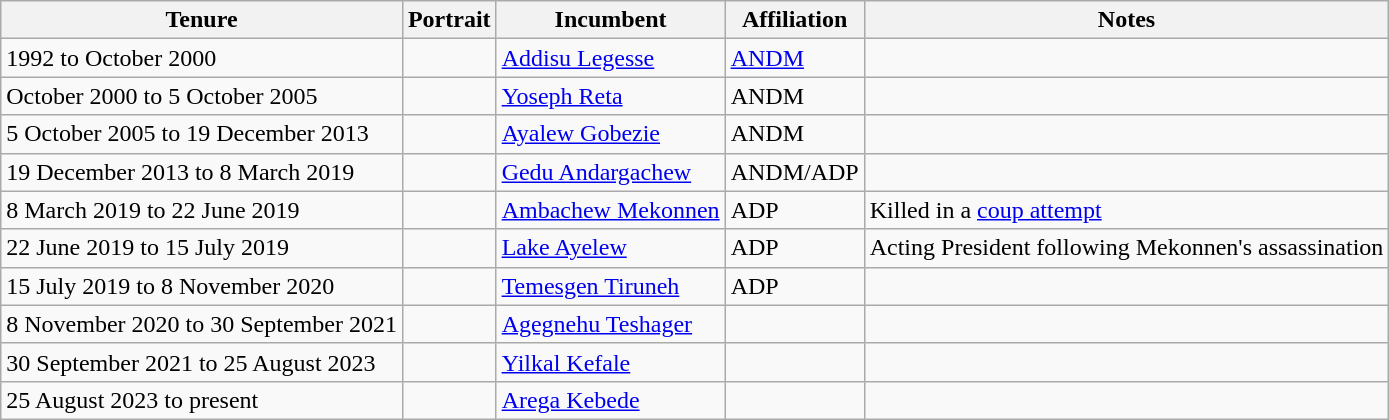<table class="wikitable">
<tr>
<th>Tenure</th>
<th>Portrait</th>
<th>Incumbent</th>
<th>Affiliation</th>
<th>Notes</th>
</tr>
<tr>
<td>1992 to October 2000</td>
<td></td>
<td><a href='#'>Addisu Legesse</a></td>
<td><a href='#'>ANDM</a></td>
<td></td>
</tr>
<tr>
<td>October 2000 to 5 October 2005</td>
<td></td>
<td><a href='#'>Yoseph Reta</a></td>
<td>ANDM</td>
<td></td>
</tr>
<tr>
<td>5 October 2005 to 19 December 2013</td>
<td></td>
<td><a href='#'>Ayalew Gobezie</a></td>
<td>ANDM</td>
<td></td>
</tr>
<tr>
<td>19 December 2013 to 8 March 2019</td>
<td></td>
<td><a href='#'>Gedu Andargachew</a></td>
<td>ANDM/ADP</td>
<td></td>
</tr>
<tr>
<td>8 March 2019 to 22 June 2019</td>
<td></td>
<td><a href='#'>Ambachew Mekonnen</a></td>
<td>ADP</td>
<td>Killed in a <a href='#'>coup attempt</a></td>
</tr>
<tr>
<td>22 June 2019 to 15 July 2019</td>
<td></td>
<td><a href='#'>Lake Ayelew</a></td>
<td>ADP</td>
<td>Acting President following Mekonnen's assassination</td>
</tr>
<tr>
<td>15 July 2019 to 8 November 2020</td>
<td></td>
<td><a href='#'>Temesgen Tiruneh</a></td>
<td>ADP</td>
<td></td>
</tr>
<tr>
<td>8 November 2020 to 30 September 2021</td>
<td></td>
<td><a href='#'>Agegnehu Teshager</a></td>
<td></td>
<td></td>
</tr>
<tr>
<td>30 September 2021 to 25 August 2023</td>
<td></td>
<td><a href='#'>Yilkal Kefale</a></td>
<td></td>
<td></td>
</tr>
<tr>
<td>25 August 2023 to present</td>
<td></td>
<td><a href='#'>Arega Kebede</a></td>
<td></td>
<td></td>
</tr>
</table>
